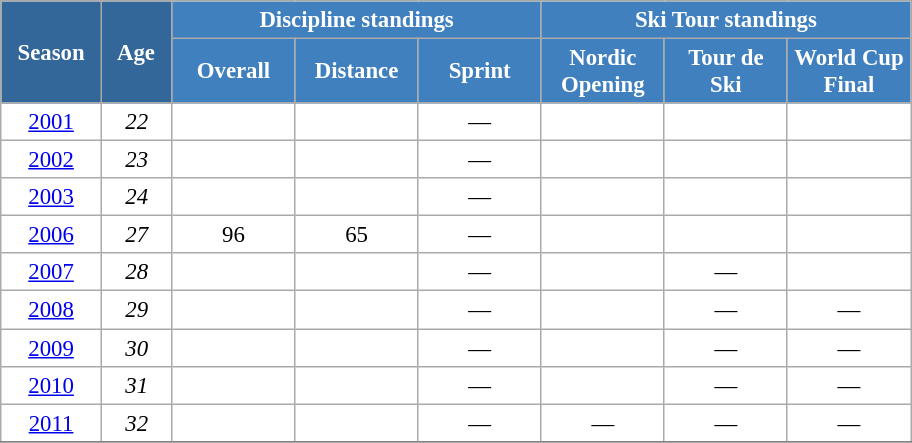<table class="wikitable" style="font-size:95%; text-align:center; border:grey solid 1px; border-collapse:collapse; background:#ffffff;">
<tr>
<th style="background-color:#369; color:white; width:60px;" rowspan="2"> Season </th>
<th style="background-color:#369; color:white; width:40px;" rowspan="2"> Age </th>
<th style="background-color:#4180be; color:white;" colspan="3">Discipline standings</th>
<th style="background-color:#4180be; color:white;" colspan="3">Ski Tour standings</th>
</tr>
<tr>
<th style="background-color:#4180be; color:white; width:75px;">Overall</th>
<th style="background-color:#4180be; color:white; width:75px;">Distance</th>
<th style="background-color:#4180be; color:white; width:75px;">Sprint</th>
<th style="background-color:#4180be; color:white; width:75px;">Nordic<br>Opening</th>
<th style="background-color:#4180be; color:white; width:75px;">Tour de<br>Ski</th>
<th style="background-color:#4180be; color:white; width:75px;">World Cup<br>Final</th>
</tr>
<tr>
<td><a href='#'>2001</a></td>
<td><em>22</em></td>
<td></td>
<td></td>
<td>—</td>
<td></td>
<td></td>
<td></td>
</tr>
<tr>
<td><a href='#'>2002</a></td>
<td><em>23</em></td>
<td></td>
<td></td>
<td>—</td>
<td></td>
<td></td>
<td></td>
</tr>
<tr>
<td><a href='#'>2003</a></td>
<td><em>24</em></td>
<td></td>
<td></td>
<td>—</td>
<td></td>
<td></td>
<td></td>
</tr>
<tr>
<td><a href='#'>2006</a></td>
<td><em>27</em></td>
<td>96</td>
<td>65</td>
<td>—</td>
<td></td>
<td></td>
<td></td>
</tr>
<tr>
<td><a href='#'>2007</a></td>
<td><em>28</em></td>
<td></td>
<td></td>
<td>—</td>
<td></td>
<td>—</td>
<td></td>
</tr>
<tr>
<td><a href='#'>2008</a></td>
<td><em>29</em></td>
<td></td>
<td></td>
<td>—</td>
<td></td>
<td>—</td>
<td>—</td>
</tr>
<tr>
<td><a href='#'>2009</a></td>
<td><em>30</em></td>
<td></td>
<td></td>
<td>—</td>
<td></td>
<td>—</td>
<td>—</td>
</tr>
<tr>
<td><a href='#'>2010</a></td>
<td><em>31</em></td>
<td></td>
<td></td>
<td>—</td>
<td></td>
<td>—</td>
<td>—</td>
</tr>
<tr>
<td><a href='#'>2011</a></td>
<td><em>32</em></td>
<td></td>
<td></td>
<td>—</td>
<td>—</td>
<td>—</td>
<td>—</td>
</tr>
<tr>
</tr>
</table>
